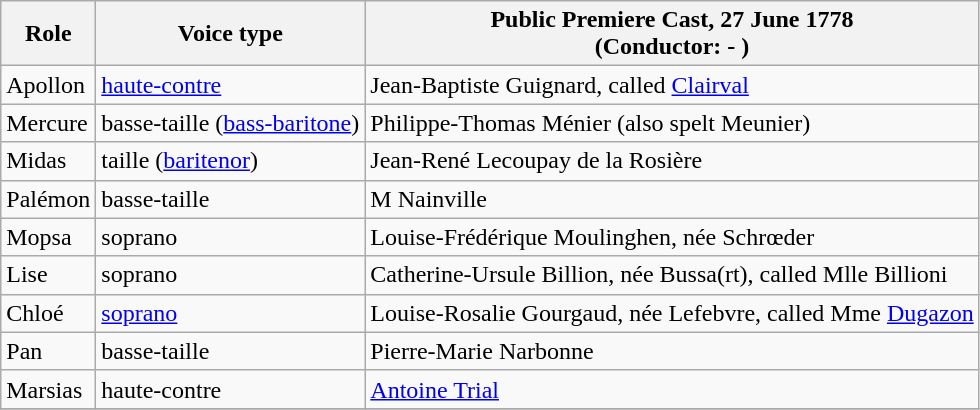<table class="wikitable">
<tr>
<th>Role</th>
<th>Voice type</th>
<th>Public Premiere Cast, 27 June 1778<br>(Conductor: - )</th>
</tr>
<tr>
<td>Apollon</td>
<td><a href='#'>haute-contre</a></td>
<td>Jean-Baptiste Guignard, called <a href='#'>Clairval</a></td>
</tr>
<tr>
<td>Mercure</td>
<td>basse-taille (<a href='#'>bass-baritone</a>)</td>
<td>Philippe-Thomas Ménier  (also spelt Meunier)</td>
</tr>
<tr>
<td>Midas</td>
<td>taille (<a href='#'>baritenor</a>)</td>
<td>Jean-René Lecoupay de la Rosière</td>
</tr>
<tr>
<td>Palémon</td>
<td>basse-taille</td>
<td>M Nainville</td>
</tr>
<tr>
<td>Mopsa</td>
<td>soprano</td>
<td>Louise-Frédérique Moulinghen, née Schrœder</td>
</tr>
<tr>
<td>Lise</td>
<td>soprano</td>
<td>Catherine-Ursule Billion, née Bussa(rt), called Mlle Billioni</td>
</tr>
<tr>
<td>Chloé</td>
<td><a href='#'>soprano</a></td>
<td>Louise-Rosalie Gourgaud, née Lefebvre, called Mme <a href='#'>Dugazon</a></td>
</tr>
<tr>
<td>Pan</td>
<td>basse-taille</td>
<td>Pierre-Marie Narbonne</td>
</tr>
<tr>
<td>Marsias</td>
<td>haute-contre</td>
<td><a href='#'>Antoine Trial</a></td>
</tr>
<tr>
</tr>
</table>
